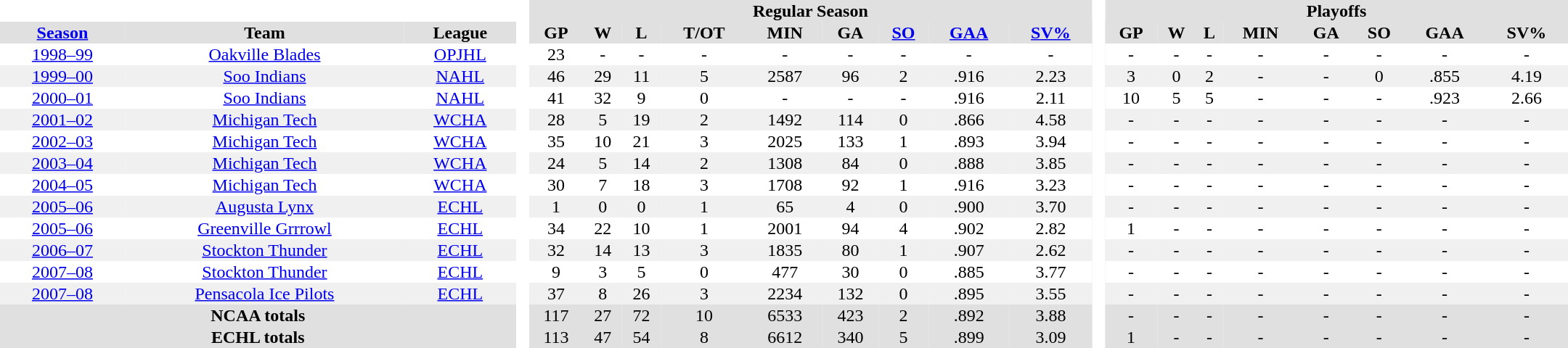<table border="0" cellpadding="1" cellspacing="0" style="text-align:center; width:90em">
<tr bgcolor="#e0e0e0">
<th colspan="3"  bgcolor="#ffffff"> </th>
<th rowspan="99" bgcolor="#ffffff"> </th>
<th colspan="9">Regular Season</th>
<th rowspan="99" bgcolor="#ffffff"> </th>
<th colspan="8">Playoffs</th>
</tr>
<tr bgcolor="#e0e0e0">
<th><a href='#'>Season</a></th>
<th>Team</th>
<th>League</th>
<th>GP</th>
<th>W</th>
<th>L</th>
<th>T/OT</th>
<th>MIN</th>
<th>GA</th>
<th><a href='#'>SO</a></th>
<th><a href='#'>GAA</a></th>
<th><a href='#'>SV%</a></th>
<th>GP</th>
<th>W</th>
<th>L</th>
<th>MIN</th>
<th>GA</th>
<th>SO</th>
<th>GAA</th>
<th>SV%</th>
</tr>
<tr>
<td><a href='#'>1998–99</a></td>
<td><a href='#'>Oakville Blades</a></td>
<td><a href='#'>OPJHL</a></td>
<td>23</td>
<td>-</td>
<td>-</td>
<td>-</td>
<td>-</td>
<td>-</td>
<td>-</td>
<td>-</td>
<td>-</td>
<td>-</td>
<td>-</td>
<td>-</td>
<td>-</td>
<td>-</td>
<td>-</td>
<td>-</td>
<td>-</td>
</tr>
<tr bgcolor="f0f0f0">
<td><a href='#'>1999–00</a></td>
<td><a href='#'>Soo Indians</a></td>
<td><a href='#'>NAHL</a></td>
<td>46</td>
<td>29</td>
<td>11</td>
<td>5</td>
<td>2587</td>
<td>96</td>
<td>2</td>
<td>.916</td>
<td>2.23</td>
<td>3</td>
<td>0</td>
<td>2</td>
<td>-</td>
<td>-</td>
<td>0</td>
<td>.855</td>
<td>4.19</td>
</tr>
<tr>
<td><a href='#'>2000–01</a></td>
<td><a href='#'>Soo Indians</a></td>
<td><a href='#'>NAHL</a></td>
<td>41</td>
<td>32</td>
<td>9</td>
<td>0</td>
<td>-</td>
<td>-</td>
<td>-</td>
<td>.916</td>
<td>2.11</td>
<td>10</td>
<td>5</td>
<td>5</td>
<td>-</td>
<td>-</td>
<td>-</td>
<td>.923</td>
<td>2.66</td>
</tr>
<tr bgcolor="f0f0f0">
<td><a href='#'>2001–02</a></td>
<td><a href='#'>Michigan Tech</a></td>
<td><a href='#'>WCHA</a></td>
<td>28</td>
<td>5</td>
<td>19</td>
<td>2</td>
<td>1492</td>
<td>114</td>
<td>0</td>
<td>.866</td>
<td>4.58</td>
<td>-</td>
<td>-</td>
<td>-</td>
<td>-</td>
<td>-</td>
<td>-</td>
<td>-</td>
<td>-</td>
</tr>
<tr>
<td><a href='#'>2002–03</a></td>
<td><a href='#'>Michigan Tech</a></td>
<td><a href='#'>WCHA</a></td>
<td>35</td>
<td>10</td>
<td>21</td>
<td>3</td>
<td>2025</td>
<td>133</td>
<td>1</td>
<td>.893</td>
<td>3.94</td>
<td>-</td>
<td>-</td>
<td>-</td>
<td>-</td>
<td>-</td>
<td>-</td>
<td>-</td>
<td>-</td>
</tr>
<tr bgcolor="f0f0f0">
<td><a href='#'>2003–04</a></td>
<td><a href='#'>Michigan Tech</a></td>
<td><a href='#'>WCHA</a></td>
<td>24</td>
<td>5</td>
<td>14</td>
<td>2</td>
<td>1308</td>
<td>84</td>
<td>0</td>
<td>.888</td>
<td>3.85</td>
<td>-</td>
<td>-</td>
<td>-</td>
<td>-</td>
<td>-</td>
<td>-</td>
<td>-</td>
<td>-</td>
</tr>
<tr>
<td><a href='#'>2004–05</a></td>
<td><a href='#'>Michigan Tech</a></td>
<td><a href='#'>WCHA</a></td>
<td>30</td>
<td>7</td>
<td>18</td>
<td>3</td>
<td>1708</td>
<td>92</td>
<td>1</td>
<td>.916</td>
<td>3.23</td>
<td>-</td>
<td>-</td>
<td>-</td>
<td>-</td>
<td>-</td>
<td>-</td>
<td>-</td>
<td>-</td>
</tr>
<tr bgcolor="f0f0f0">
<td><a href='#'>2005–06</a></td>
<td><a href='#'>Augusta Lynx</a></td>
<td><a href='#'>ECHL</a></td>
<td>1</td>
<td>0</td>
<td>0</td>
<td>1</td>
<td>65</td>
<td>4</td>
<td>0</td>
<td>.900</td>
<td>3.70</td>
<td>-</td>
<td>-</td>
<td>-</td>
<td>-</td>
<td>-</td>
<td>-</td>
<td>-</td>
<td>-</td>
</tr>
<tr>
<td><a href='#'>2005–06</a></td>
<td><a href='#'>Greenville Grrrowl</a></td>
<td><a href='#'>ECHL</a></td>
<td>34</td>
<td>22</td>
<td>10</td>
<td>1</td>
<td>2001</td>
<td>94</td>
<td>4</td>
<td>.902</td>
<td>2.82</td>
<td>1</td>
<td>-</td>
<td>-</td>
<td>-</td>
<td>-</td>
<td>-</td>
<td>-</td>
<td>-</td>
</tr>
<tr bgcolor="f0f0f0">
<td><a href='#'>2006–07</a></td>
<td><a href='#'>Stockton Thunder</a></td>
<td><a href='#'>ECHL</a></td>
<td>32</td>
<td>14</td>
<td>13</td>
<td>3</td>
<td>1835</td>
<td>80</td>
<td>1</td>
<td>.907</td>
<td>2.62</td>
<td>-</td>
<td>-</td>
<td>-</td>
<td>-</td>
<td>-</td>
<td>-</td>
<td>-</td>
<td>-</td>
</tr>
<tr>
<td><a href='#'>2007–08</a></td>
<td><a href='#'>Stockton Thunder</a></td>
<td><a href='#'>ECHL</a></td>
<td>9</td>
<td>3</td>
<td>5</td>
<td>0</td>
<td>477</td>
<td>30</td>
<td>0</td>
<td>.885</td>
<td>3.77</td>
<td>-</td>
<td>-</td>
<td>-</td>
<td>-</td>
<td>-</td>
<td>-</td>
<td>-</td>
<td>-</td>
</tr>
<tr bgcolor="f0f0f0">
<td><a href='#'>2007–08</a></td>
<td><a href='#'>Pensacola Ice Pilots</a></td>
<td><a href='#'>ECHL</a></td>
<td>37</td>
<td>8</td>
<td>26</td>
<td>3</td>
<td>2234</td>
<td>132</td>
<td>0</td>
<td>.895</td>
<td>3.55</td>
<td>-</td>
<td>-</td>
<td>-</td>
<td>-</td>
<td>-</td>
<td>-</td>
<td>-</td>
<td>-</td>
</tr>
<tr bgcolor="#e0e0e0">
<th colspan="3">NCAA totals</th>
<td>117</td>
<td>27</td>
<td>72</td>
<td>10</td>
<td>6533</td>
<td>423</td>
<td>2</td>
<td>.892</td>
<td>3.88</td>
<td>-</td>
<td>-</td>
<td>-</td>
<td>-</td>
<td>-</td>
<td>-</td>
<td>-</td>
<td>-</td>
</tr>
<tr bgcolor="#e0e0e0">
<th colspan="3">ECHL totals</th>
<td>113</td>
<td>47</td>
<td>54</td>
<td>8</td>
<td>6612</td>
<td>340</td>
<td>5</td>
<td>.899</td>
<td>3.09</td>
<td>1</td>
<td>-</td>
<td>-</td>
<td>-</td>
<td>-</td>
<td>-</td>
<td>-</td>
<td>-</td>
</tr>
</table>
